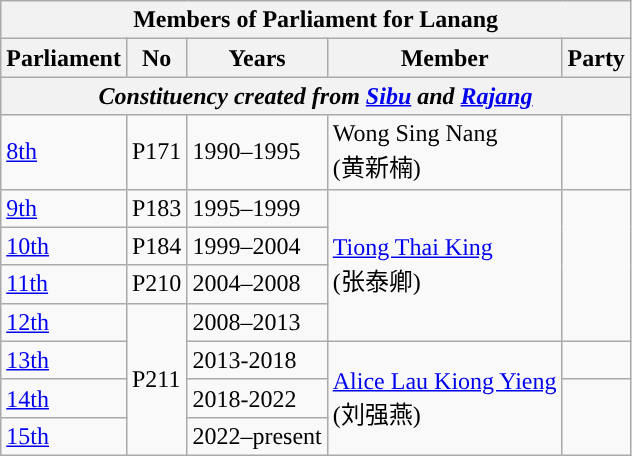<table class=wikitable>
<tr>
<th colspan="5">Members of Parliament for Lanang</th>
</tr>
<tr>
<th>Parliament</th>
<th>No</th>
<th>Years</th>
<th>Member</th>
<th>Party</th>
</tr>
<tr>
<th colspan="5" align="center"><em>Constituency created  from <a href='#'>Sibu</a> and <a href='#'>Rajang</a></em></th>
</tr>
<tr>
<td><a href='#'>8th</a></td>
<td>P171</td>
<td>1990–1995</td>
<td>Wong Sing Nang <br> (黄新楠)</td>
<td bgcolor=></td>
</tr>
<tr>
<td><a href='#'>9th</a></td>
<td>P183</td>
<td>1995–1999</td>
<td rowspan=4><a href='#'>Tiong Thai King</a> <br> (张泰卿)</td>
<td rowspan="4"></td>
</tr>
<tr>
<td><a href='#'>10th</a></td>
<td>P184</td>
<td>1999–2004</td>
</tr>
<tr>
<td><a href='#'>11th</a></td>
<td>P210</td>
<td>2004–2008</td>
</tr>
<tr>
<td><a href='#'>12th</a></td>
<td rowspan="5">P211</td>
<td>2008–2013</td>
</tr>
<tr>
<td><a href='#'>13th</a></td>
<td>2013-2018</td>
<td rowspan="3"><a href='#'>Alice Lau Kiong Yieng</a> <br> (刘强燕)</td>
<td></td>
</tr>
<tr>
<td><a href='#'>14th</a></td>
<td>2018-2022</td>
<td rowspan="2"></td>
</tr>
<tr>
<td><a href='#'>15th</a></td>
<td>2022–present</td>
</tr>
</table>
